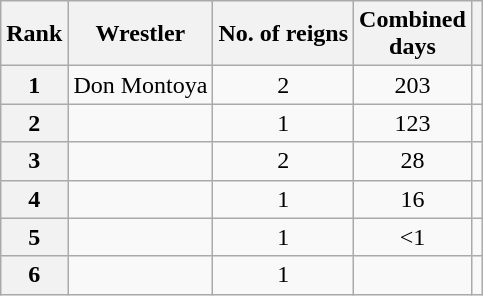<table class="wikitable sortable" style="text-align: center">
<tr>
<th scope="col">Rank</th>
<th scope="col">Wrestler</th>
<th scope="col">No. of reigns</th>
<th scope="col">Combined<br>days</th>
<th scope="col" class="unsortable"></th>
</tr>
<tr>
<th scope="row">1</th>
<td>Don Montoya</td>
<td>2</td>
<td>203</td>
<td></td>
</tr>
<tr>
<th scope="row">2</th>
<td></td>
<td>1</td>
<td>123</td>
<td></td>
</tr>
<tr>
<th scope="row">3</th>
<td></td>
<td>2</td>
<td>28</td>
<td></td>
</tr>
<tr>
<th scope="row">4</th>
<td></td>
<td>1</td>
<td>16</td>
<td></td>
</tr>
<tr>
<th scope="row">5</th>
<td></td>
<td>1</td>
<td><1</td>
<td></td>
</tr>
<tr>
<th scope="row">6</th>
<td></td>
<td>1</td>
<td></td>
<td></td>
</tr>
</table>
